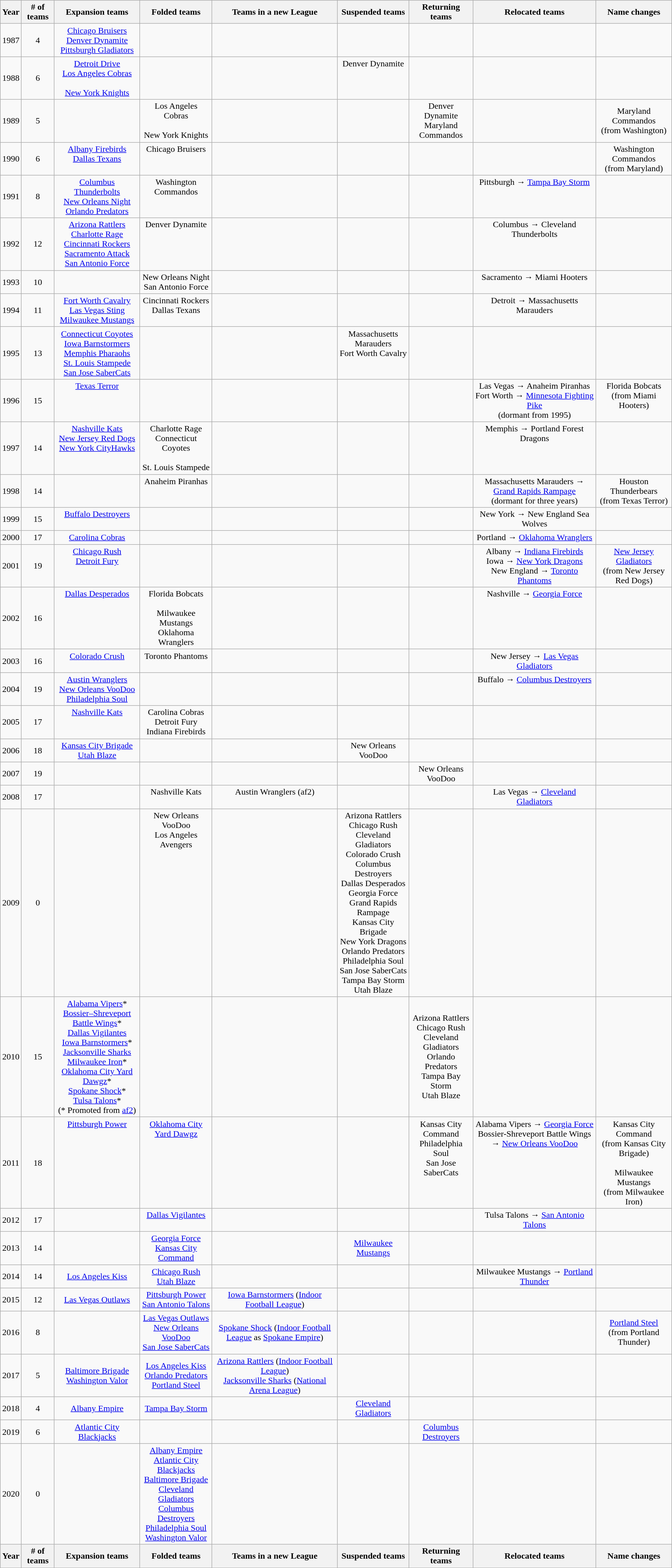<table class="wikitable sortable" style="text-align:center;">
<tr>
<th>Year</th>
<th># of teams</th>
<th>Expansion teams</th>
<th>Folded teams</th>
<th>Teams in a new League</th>
<th>Suspended teams</th>
<th>Returning teams</th>
<th>Relocated teams</th>
<th>Name changes</th>
</tr>
<tr>
<td>1987</td>
<td ALIGN=CENTER>4</td>
<td VALIGN=TOP><a href='#'>Chicago Bruisers</a><br><a href='#'>Denver Dynamite</a><br><a href='#'>Pittsburgh Gladiators</a><br></td>
<td></td>
<td></td>
<td></td>
<td></td>
<td></td>
<td></td>
</tr>
<tr>
<td>1988</td>
<td ALIGN=CENTER>6</td>
<td VALIGN=TOP><a href='#'>Detroit Drive</a><br><a href='#'>Los Angeles Cobras</a><br><br><a href='#'>New York Knights</a></td>
<td></td>
<td></td>
<td VALIGN=TOP>Denver Dynamite<br></td>
<td></td>
<td></td>
<td></td>
</tr>
<tr>
<td>1989</td>
<td ALIGN=CENTER>5</td>
<td></td>
<td VALIGN=TOP>Los Angeles Cobras<br><br>New York Knights</td>
<td></td>
<td></td>
<td VALIGN=TOP>Denver Dynamite<br>Maryland Commandos</td>
<td></td>
<td>Maryland Commandos<br>(from Washington)</td>
</tr>
<tr>
<td>1990</td>
<td ALIGN=CENTER>6</td>
<td VALIGN=TOP><a href='#'>Albany Firebirds</a><br><a href='#'>Dallas Texans</a></td>
<td VALIGN=TOP>Chicago Bruisers</td>
<td></td>
<td></td>
<td></td>
<td></td>
<td VALIGN=TOP>Washington Commandos<br>(from Maryland)</td>
</tr>
<tr>
<td>1991</td>
<td ALIGN=CENTER>8</td>
<td VALIGN=TOP><a href='#'>Columbus Thunderbolts</a><br><a href='#'>New Orleans Night</a><br><a href='#'>Orlando Predators</a></td>
<td VALIGN=TOP>Washington Commandos</td>
<td></td>
<td></td>
<td></td>
<td VALIGN=TOP>Pittsburgh → <a href='#'>Tampa Bay Storm</a></td>
<td></td>
</tr>
<tr>
<td>1992</td>
<td ALIGN=CENTER>12</td>
<td VALIGN=TOP><a href='#'>Arizona Rattlers</a><br><a href='#'>Charlotte Rage</a><br><a href='#'>Cincinnati Rockers</a><br><a href='#'>Sacramento Attack</a><br><a href='#'>San Antonio Force</a></td>
<td VALIGN=TOP>Denver Dynamite</td>
<td></td>
<td></td>
<td></td>
<td VALIGN=TOP>Columbus → Cleveland Thunderbolts</td>
<td></td>
</tr>
<tr>
<td>1993</td>
<td ALIGN=CENTER>10</td>
<td></td>
<td VALIGN=TOP>New Orleans Night<br>San Antonio Force</td>
<td></td>
<td></td>
<td></td>
<td VALIGN=TOP>Sacramento → Miami Hooters</td>
<td></td>
</tr>
<tr>
<td>1994</td>
<td ALIGN=CENTER>11</td>
<td VALIGN=TOP><a href='#'>Fort Worth Cavalry</a><br><a href='#'>Las Vegas Sting</a><br><a href='#'>Milwaukee Mustangs</a></td>
<td VALIGN=TOP>Cincinnati Rockers<br>Dallas Texans</td>
<td></td>
<td></td>
<td></td>
<td VALIGN=TOP>Detroit → Massachusetts Marauders</td>
<td></td>
</tr>
<tr>
<td>1995</td>
<td ALIGN=CENTER>13</td>
<td VALIGN=TOP><a href='#'>Connecticut Coyotes</a><br><a href='#'>Iowa Barnstormers</a><br><a href='#'>Memphis Pharaohs</a><br><a href='#'>St. Louis Stampede</a><br><a href='#'>San Jose SaberCats</a></td>
<td VALIGN="TOP"></td>
<td></td>
<td VALIGN="TOP">Massachusetts Marauders<br>Fort Worth Cavalry</td>
<td></td>
<td></td>
<td></td>
</tr>
<tr>
<td>1996</td>
<td ALIGN=CENTER>15</td>
<td VALIGN=TOP><a href='#'>Texas Terror</a></td>
<td></td>
<td></td>
<td></td>
<td></td>
<td VALIGN=TOP>Las Vegas → Anaheim Piranhas<br>Fort Worth → <a href='#'>Minnesota Fighting Pike</a><br>(dormant from 1995)</td>
<td VALIGN=TOP>Florida Bobcats<br>(from Miami Hooters)</td>
</tr>
<tr>
<td>1997</td>
<td ALIGN=CENTER>14</td>
<td VALIGN=TOP><a href='#'>Nashville Kats</a><br><a href='#'>New Jersey Red Dogs</a><br><a href='#'>New York CityHawks</a></td>
<td VALIGN=TOP>Charlotte Rage<br>Connecticut Coyotes<br><br>St. Louis Stampede</td>
<td></td>
<td></td>
<td></td>
<td VALIGN=TOP>Memphis → Portland Forest Dragons</td>
<td></td>
</tr>
<tr>
<td>1998</td>
<td ALIGN=CENTER>14</td>
<td></td>
<td VALIGN=TOP>Anaheim Piranhas</td>
<td></td>
<td></td>
<td></td>
<td VALIGN=TOP>Massachusetts Marauders → <a href='#'>Grand Rapids Rampage</a><br>(dormant for three years)</td>
<td VALIGN=TOP>Houston Thunderbears<br>(from Texas Terror)</td>
</tr>
<tr>
<td>1999</td>
<td ALIGN=CENTER>15</td>
<td VALIGN=TOP><a href='#'>Buffalo Destroyers</a></td>
<td></td>
<td></td>
<td></td>
<td></td>
<td VALIGN=TOP>New York → New England Sea Wolves</td>
<td></td>
</tr>
<tr>
<td>2000</td>
<td ALIGN=CENTER>17</td>
<td VALIGN=TOP><a href='#'>Carolina Cobras</a><br></td>
<td></td>
<td></td>
<td></td>
<td></td>
<td VALIGN=TOP>Portland → <a href='#'>Oklahoma Wranglers</a></td>
<td></td>
</tr>
<tr>
<td>2001</td>
<td ALIGN=CENTER>19</td>
<td VALIGN=TOP><a href='#'>Chicago Rush</a><br><a href='#'>Detroit Fury</a></td>
<td></td>
<td></td>
<td></td>
<td></td>
<td VALIGN=TOP>Albany → <a href='#'>Indiana Firebirds</a><br>Iowa → <a href='#'>New York Dragons</a><br>New England → <a href='#'>Toronto Phantoms</a></td>
<td VALIGN=TOP><a href='#'>New Jersey Gladiators</a><br>(from New Jersey Red Dogs)</td>
</tr>
<tr>
<td>2002</td>
<td ALIGN=CENTER>16</td>
<td VALIGN=TOP><a href='#'>Dallas Desperados</a></td>
<td VALIGN=TOP>Florida Bobcats<br><br>Milwaukee Mustangs<br>Oklahoma Wranglers</td>
<td></td>
<td></td>
<td></td>
<td VALIGN=TOP>Nashville → <a href='#'>Georgia Force</a></td>
<td></td>
</tr>
<tr>
<td>2003</td>
<td ALIGN=CENTER>16</td>
<td VALIGN=TOP><a href='#'>Colorado Crush</a></td>
<td VALIGN=TOP>Toronto Phantoms</td>
<td></td>
<td></td>
<td></td>
<td VALIGN=TOP>New Jersey → <a href='#'>Las Vegas Gladiators</a></td>
<td></td>
</tr>
<tr>
<td>2004</td>
<td ALIGN=CENTER>19</td>
<td VALIGN=TOP><a href='#'>Austin Wranglers</a><br><a href='#'>New Orleans VooDoo</a><br><a href='#'>Philadelphia Soul</a></td>
<td></td>
<td></td>
<td></td>
<td></td>
<td VALIGN=TOP>Buffalo → <a href='#'>Columbus Destroyers</a></td>
<td></td>
</tr>
<tr>
<td>2005</td>
<td ALIGN=CENTER>17</td>
<td VALIGN=TOP><a href='#'>Nashville Kats</a></td>
<td VALIGN=TOP>Carolina Cobras<br>Detroit Fury<br>Indiana Firebirds</td>
<td></td>
<td></td>
<td></td>
<td></td>
<td></td>
</tr>
<tr>
<td>2006</td>
<td ALIGN=CENTER>18</td>
<td VALIGN=TOP><a href='#'>Kansas City Brigade</a><br><a href='#'>Utah Blaze</a></td>
<td></td>
<td></td>
<td VALIGN=TOP>New Orleans VooDoo</td>
<td></td>
<td></td>
<td></td>
</tr>
<tr>
<td>2007</td>
<td ALIGN=CENTER>19</td>
<td></td>
<td></td>
<td></td>
<td></td>
<td VALIGN=TOP>New Orleans VooDoo</td>
<td></td>
<td></td>
</tr>
<tr>
<td>2008<br></td>
<td ALIGN=CENTER>17</td>
<td></td>
<td VALIGN=TOP>Nashville Kats</td>
<td VALIGN=TOP>Austin Wranglers (af2)</td>
<td></td>
<td></td>
<td VALIGN=TOP>Las Vegas → <a href='#'>Cleveland Gladiators</a></td>
<td></td>
</tr>
<tr>
<td>2009<br></td>
<td ALIGN=CENTER>0</td>
<td></td>
<td VALIGN=TOP>New Orleans VooDoo<br>Los Angeles Avengers</td>
<td></td>
<td VALIGN=TOP>Arizona Rattlers<br>Chicago Rush<br>Cleveland Gladiators<br>Colorado Crush<br>Columbus Destroyers<br>Dallas Desperados<br>Georgia Force<br>Grand Rapids Rampage<br>Kansas City Brigade<br>New York Dragons<br>Orlando Predators<br>Philadelphia Soul<br>San Jose SaberCats<br>Tampa Bay Storm<br>Utah Blaze</td>
<td></td>
<td></td>
<td></td>
</tr>
<tr>
<td>2010<br></td>
<td ALIGN=CENTER>15</td>
<td VALIGN=TOP><a href='#'>Alabama Vipers</a>*<br><a href='#'>Bossier–Shreveport Battle Wings</a>*<br><a href='#'>Dallas Vigilantes</a><br><a href='#'>Iowa Barnstormers</a>*<br><a href='#'>Jacksonville Sharks</a><br><a href='#'>Milwaukee Iron</a>*<br><a href='#'>Oklahoma City Yard Dawgz</a>*<br><a href='#'>Spokane Shock</a>*<br><a href='#'>Tulsa Talons</a>*<br>(* Promoted from <a href='#'>af2</a>)</td>
<td></td>
<td></td>
<td></td>
<td>Arizona Rattlers<br>Chicago Rush<br>Cleveland Gladiators<br>Orlando Predators<br>Tampa Bay Storm<br>Utah Blaze</td>
<td></td>
<td></td>
</tr>
<tr>
<td>2011<br></td>
<td ALIGN=CENTER>18</td>
<td VALIGN=TOP><a href='#'>Pittsburgh Power</a></td>
<td VALIGN=TOP><a href='#'>Oklahoma City Yard Dawgz</a></td>
<td></td>
<td></td>
<td VALIGN=TOP>Kansas City Command<br>Philadelphia Soul<br>San Jose SaberCats</td>
<td VALIGN=TOP>Alabama Vipers → <a href='#'>Georgia Force</a><br>Bossier-Shreveport Battle Wings → <a href='#'>New Orleans VooDoo</a></td>
<td VALIGN=TOP>Kansas City Command<br>(from Kansas City Brigade) <br><br> Milwaukee Mustangs<br> (from Milwaukee Iron)</td>
</tr>
<tr>
<td>2012<br></td>
<td ALIGN=CENTER>17</td>
<td></td>
<td VALIGN=TOP><a href='#'>Dallas Vigilantes</a></td>
<td></td>
<td></td>
<td></td>
<td VALIGN=TOP>Tulsa Talons → <a href='#'>San Antonio Talons</a></td>
<td></td>
</tr>
<tr>
<td>2013<br></td>
<td ALIGN=CENTER>14</td>
<td></td>
<td VALIGN=TOP><a href='#'>Georgia Force</a><br><a href='#'>Kansas City Command</a></td>
<td></td>
<td><a href='#'>Milwaukee Mustangs</a></td>
<td></td>
<td></td>
<td></td>
</tr>
<tr>
<td>2014<br></td>
<td ALIGN=CENTER>14</td>
<td><a href='#'>Los Angeles Kiss</a></td>
<td><a href='#'>Chicago Rush</a><br><a href='#'>Utah Blaze</a></td>
<td></td>
<td></td>
<td></td>
<td>Milwaukee Mustangs → <a href='#'>Portland Thunder</a></td>
<td></td>
</tr>
<tr>
<td>2015<br></td>
<td ALIGN=CENTER>12</td>
<td><a href='#'>Las Vegas Outlaws</a></td>
<td><a href='#'>Pittsburgh Power</a><br><a href='#'>San Antonio Talons</a></td>
<td><a href='#'>Iowa Barnstormers</a> (<a href='#'>Indoor Football League</a>)</td>
<td></td>
<td></td>
<td></td>
<td></td>
</tr>
<tr>
<td>2016</td>
<td ALIGN=CENTER>8</td>
<td></td>
<td><a href='#'>Las Vegas Outlaws</a><br><a href='#'>New Orleans VooDoo</a><br><a href='#'>San Jose SaberCats</a></td>
<td><a href='#'>Spokane Shock</a> (<a href='#'>Indoor Football League</a> as <a href='#'>Spokane Empire</a>)</td>
<td></td>
<td></td>
<td></td>
<td><a href='#'>Portland Steel</a><br>(from Portland Thunder)</td>
</tr>
<tr>
<td>2017</td>
<td align=center>5</td>
<td><a href='#'>Baltimore Brigade</a><br><a href='#'>Washington Valor</a></td>
<td><a href='#'>Los Angeles Kiss</a><br><a href='#'>Orlando Predators</a><br><a href='#'>Portland Steel</a></td>
<td><a href='#'>Arizona Rattlers</a> (<a href='#'>Indoor Football League</a>)<br><a href='#'>Jacksonville Sharks</a> (<a href='#'>National Arena League</a>)</td>
<td></td>
<td></td>
<td></td>
<td></td>
</tr>
<tr>
<td>2018</td>
<td align=center>4</td>
<td><a href='#'>Albany Empire</a></td>
<td><a href='#'>Tampa Bay Storm</a></td>
<td></td>
<td><a href='#'>Cleveland Gladiators</a></td>
<td></td>
<td></td>
<td></td>
</tr>
<tr>
<td>2019</td>
<td align=center>6</td>
<td><a href='#'>Atlantic City Blackjacks</a></td>
<td></td>
<td></td>
<td></td>
<td><a href='#'>Columbus Destroyers</a></td>
<td></td>
<td></td>
</tr>
<tr>
<td>2020</td>
<td align=center>0</td>
<td></td>
<td><a href='#'>Albany Empire</a><br><a href='#'>Atlantic City Blackjacks</a><br><a href='#'>Baltimore Brigade</a><br><a href='#'>Cleveland Gladiators</a><br><a href='#'>Columbus Destroyers</a><br><a href='#'>Philadelphia Soul</a><br><a href='#'>Washington Valor</a></td>
<td></td>
<td></td>
<td></td>
<td></td>
<td></td>
</tr>
<tr>
<th>Year</th>
<th># of teams</th>
<th>Expansion teams</th>
<th>Folded teams</th>
<th>Teams in a new League</th>
<th>Suspended teams</th>
<th>Returning teams</th>
<th>Relocated teams</th>
<th>Name changes</th>
</tr>
</table>
